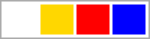<table style=" width: 100px; border: 1px solid #aaaaaa">
<tr>
<td style="background-color:white"> </td>
<td style="background-color:gold"> </td>
<td style="background-color:red"> </td>
<td style="background-color:blue"> </td>
</tr>
</table>
